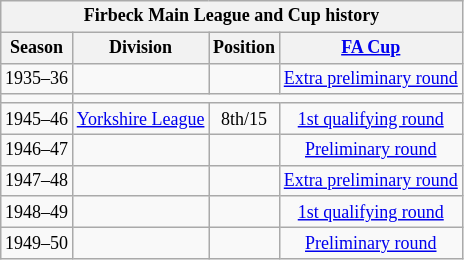<table class="wikitable collapsible" style="text-align:center;font-size:75%">
<tr>
<th colspan="4"><strong>Firbeck Main League and Cup history</strong></th>
</tr>
<tr>
<th>Season</th>
<th>Division</th>
<th>Position</th>
<th><a href='#'>FA Cup</a></th>
</tr>
<tr>
<td>1935–36</td>
<td></td>
<td></td>
<td><a href='#'>Extra preliminary round</a></td>
</tr>
<tr>
<td></td>
</tr>
<tr>
<td>1945–46</td>
<td><a href='#'>Yorkshire League</a></td>
<td>8th/15</td>
<td><a href='#'>1st qualifying round</a></td>
</tr>
<tr>
<td>1946–47</td>
<td></td>
<td></td>
<td><a href='#'>Preliminary round</a></td>
</tr>
<tr>
<td>1947–48</td>
<td></td>
<td></td>
<td><a href='#'>Extra preliminary round</a></td>
</tr>
<tr>
<td>1948–49</td>
<td></td>
<td></td>
<td><a href='#'>1st qualifying round</a></td>
</tr>
<tr>
<td>1949–50</td>
<td></td>
<td></td>
<td><a href='#'>Preliminary round</a></td>
</tr>
</table>
